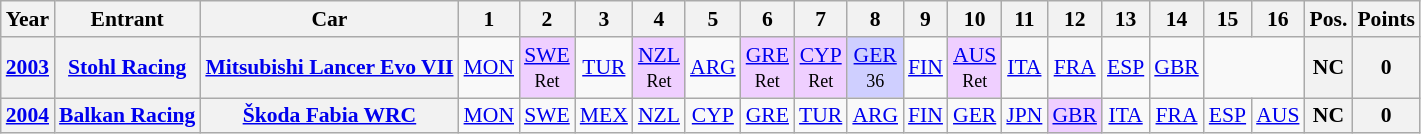<table class="wikitable" style="text-align:center; font-size:90%;">
<tr>
<th>Year</th>
<th>Entrant</th>
<th>Car</th>
<th>1</th>
<th>2</th>
<th>3</th>
<th>4</th>
<th>5</th>
<th>6</th>
<th>7</th>
<th>8</th>
<th>9</th>
<th>10</th>
<th>11</th>
<th>12</th>
<th>13</th>
<th>14</th>
<th>15</th>
<th>16</th>
<th>Pos.</th>
<th>Points</th>
</tr>
<tr>
<th rowspan="1"><a href='#'>2003</a></th>
<th rowspan="1"><a href='#'>Stohl Racing</a></th>
<th><a href='#'>Mitsubishi Lancer Evo VII</a></th>
<td><a href='#'>MON</a></td>
<td style="background:#EFCFFF;"><a href='#'>SWE</a><br><small>Ret</small></td>
<td><a href='#'>TUR</a></td>
<td style="background:#EFCFFF;"><a href='#'>NZL</a><br><small>Ret</small></td>
<td><a href='#'>ARG</a></td>
<td style="background:#EFCFFF;"><a href='#'>GRE</a><br><small>Ret</small></td>
<td style="background:#EFCFFF;"><a href='#'>CYP</a><br><small>Ret</small></td>
<td style="background:#CFCFFF;"><a href='#'>GER</a><br><small>36</small></td>
<td><a href='#'>FIN</a></td>
<td style="background:#EFCFFF;"><a href='#'>AUS</a><br><small>Ret</small></td>
<td><a href='#'>ITA</a></td>
<td><a href='#'>FRA</a></td>
<td><a href='#'>ESP</a></td>
<td><a href='#'>GBR</a></td>
<td colspan=2></td>
<th rowspan="1">NC</th>
<th rowspan="1">0</th>
</tr>
<tr>
<th><a href='#'>2004</a></th>
<th><a href='#'>Balkan Racing</a></th>
<th><a href='#'>Škoda Fabia WRC</a></th>
<td><a href='#'>MON</a></td>
<td><a href='#'>SWE</a></td>
<td><a href='#'>MEX</a></td>
<td><a href='#'>NZL</a></td>
<td><a href='#'>CYP</a></td>
<td><a href='#'>GRE</a></td>
<td><a href='#'>TUR</a></td>
<td><a href='#'>ARG</a></td>
<td><a href='#'>FIN</a></td>
<td><a href='#'>GER</a></td>
<td><a href='#'>JPN</a></td>
<td style="background:#efcfff;"><a href='#'>GBR</a><br></td>
<td><a href='#'>ITA</a></td>
<td><a href='#'>FRA</a></td>
<td><a href='#'>ESP</a></td>
<td><a href='#'>AUS</a></td>
<th rowspan="1">NC</th>
<th rowspan="1">0</th>
</tr>
</table>
